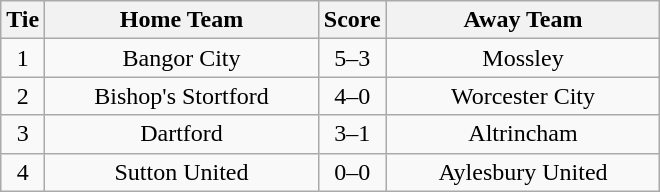<table class="wikitable" style="text-align:center;">
<tr>
<th width=20>Tie</th>
<th width=175>Home Team</th>
<th width=20>Score</th>
<th width=175>Away Team</th>
</tr>
<tr>
<td>1</td>
<td>Bangor City</td>
<td>5–3</td>
<td>Mossley</td>
</tr>
<tr>
<td>2</td>
<td>Bishop's Stortford</td>
<td>4–0</td>
<td>Worcester City</td>
</tr>
<tr>
<td>3</td>
<td>Dartford</td>
<td>3–1</td>
<td>Altrincham</td>
</tr>
<tr>
<td>4</td>
<td>Sutton United</td>
<td>0–0</td>
<td>Aylesbury United</td>
</tr>
</table>
